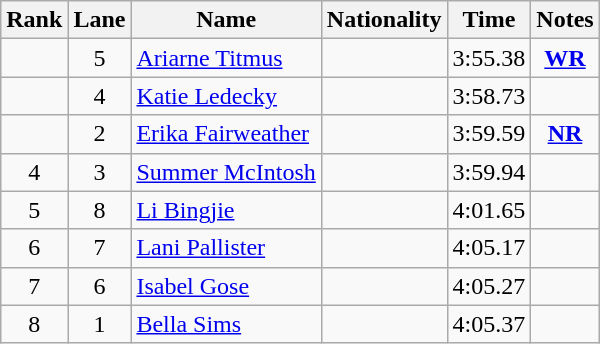<table class="wikitable sortable" style="text-align:center">
<tr>
<th>Rank</th>
<th>Lane</th>
<th>Name</th>
<th>Nationality</th>
<th>Time</th>
<th>Notes</th>
</tr>
<tr>
<td></td>
<td>5</td>
<td align=left><a href='#'>Ariarne Titmus</a></td>
<td align=left></td>
<td>3:55.38</td>
<td><strong><a href='#'>WR</a></strong></td>
</tr>
<tr>
<td></td>
<td>4</td>
<td align=left><a href='#'>Katie Ledecky</a></td>
<td align=left></td>
<td>3:58.73</td>
<td></td>
</tr>
<tr>
<td></td>
<td>2</td>
<td align=left><a href='#'>Erika Fairweather</a></td>
<td align=left></td>
<td>3:59.59</td>
<td><strong><a href='#'>NR</a></strong></td>
</tr>
<tr>
<td>4</td>
<td>3</td>
<td align=left><a href='#'>Summer McIntosh</a></td>
<td align=left></td>
<td>3:59.94</td>
<td></td>
</tr>
<tr>
<td>5</td>
<td>8</td>
<td align=left><a href='#'>Li Bingjie</a></td>
<td align=left></td>
<td>4:01.65</td>
<td></td>
</tr>
<tr>
<td>6</td>
<td>7</td>
<td align=left><a href='#'>Lani Pallister</a></td>
<td align=left></td>
<td>4:05.17</td>
<td></td>
</tr>
<tr>
<td>7</td>
<td>6</td>
<td align=left><a href='#'>Isabel Gose</a></td>
<td align=left></td>
<td>4:05.27</td>
<td></td>
</tr>
<tr>
<td>8</td>
<td>1</td>
<td align=left><a href='#'>Bella Sims</a></td>
<td align=left></td>
<td>4:05.37</td>
<td></td>
</tr>
</table>
